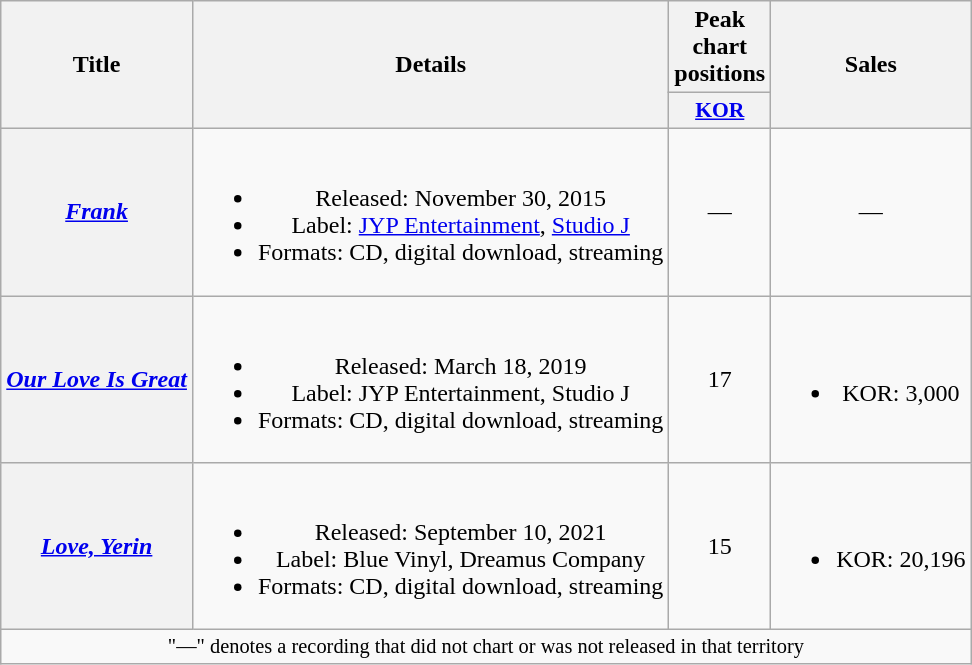<table class="wikitable plainrowheaders" style="text-align:center">
<tr>
<th scope="col" rowspan="2">Title</th>
<th scope="col" rowspan="2">Details</th>
<th scope="col">Peak chart positions</th>
<th scope="col" rowspan="2">Sales</th>
</tr>
<tr>
<th scope="col" style="width:3em;font-size:90%;"><a href='#'>KOR</a></th>
</tr>
<tr>
<th scope="row"><em><a href='#'>Frank</a></em></th>
<td><br><ul><li>Released: November 30, 2015</li><li>Label: <a href='#'>JYP Entertainment</a>, <a href='#'>Studio J</a></li><li>Formats: CD, digital download, streaming</li></ul></td>
<td>—</td>
<td>—</td>
</tr>
<tr>
<th scope="row"><em><a href='#'>Our Love Is Great</a></em></th>
<td><br><ul><li>Released: March 18, 2019</li><li>Label: JYP Entertainment, Studio J</li><li>Formats: CD, digital download, streaming</li></ul></td>
<td>17</td>
<td><br><ul><li>KOR: 3,000</li></ul></td>
</tr>
<tr>
<th scope="row"><em><a href='#'>Love, Yerin</a></em></th>
<td><br><ul><li>Released: September 10, 2021</li><li>Label: Blue Vinyl, Dreamus Company</li><li>Formats: CD, digital download, streaming</li></ul></td>
<td>15</td>
<td><br><ul><li>KOR: 20,196</li></ul></td>
</tr>
<tr>
<td colspan="4" style="font-size:85%">"—" denotes a recording that did not chart or was not released in that territory</td>
</tr>
</table>
